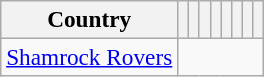<table class="wikitable" style="text-align: center; font-size: 97%;">
<tr>
<th>Country</th>
<th scope=col></th>
<th scope=col></th>
<th scope=col></th>
<th scope=col></th>
<th scope=col></th>
<th scope=col></th>
<th scope=col></th>
<th scope=col></th>
</tr>
<tr>
<td align=left> <a href='#'>Shamrock Rovers</a><br></td>
</tr>
</table>
